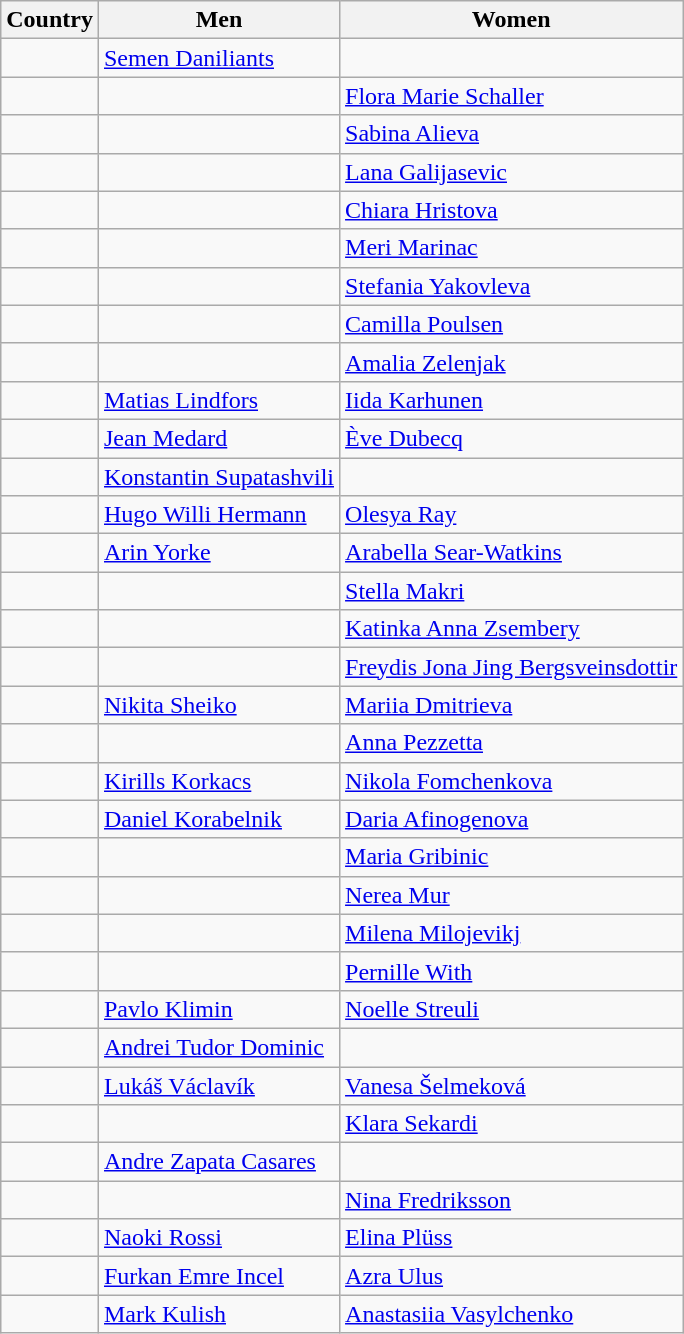<table class="wikitable">
<tr>
<th>Country</th>
<th>Men</th>
<th>Women</th>
</tr>
<tr>
<td></td>
<td><a href='#'>Semen Daniliants</a></td>
<td></td>
</tr>
<tr>
<td> </td>
<td></td>
<td><a href='#'>Flora Marie Schaller</a></td>
</tr>
<tr>
<td></td>
<td></td>
<td><a href='#'>Sabina Alieva</a></td>
</tr>
<tr>
<td></td>
<td></td>
<td><a href='#'>Lana Galijasevic</a></td>
</tr>
<tr>
<td> </td>
<td></td>
<td><a href='#'>Chiara Hristova</a></td>
</tr>
<tr>
<td> </td>
<td></td>
<td><a href='#'>Meri Marinac</a></td>
</tr>
<tr>
<td> </td>
<td></td>
<td><a href='#'>Stefania Yakovleva</a></td>
</tr>
<tr>
<td></td>
<td></td>
<td><a href='#'>Camilla Poulsen</a></td>
</tr>
<tr>
<td> </td>
<td></td>
<td><a href='#'>Amalia Zelenjak</a></td>
</tr>
<tr>
<td> </td>
<td><a href='#'>Matias Lindfors</a></td>
<td><a href='#'>Iida Karhunen</a></td>
</tr>
<tr>
<td> </td>
<td><a href='#'>Jean Medard</a></td>
<td><a href='#'>Ève Dubecq</a></td>
</tr>
<tr>
<td></td>
<td><a href='#'>Konstantin Supatashvili</a></td>
<td></td>
</tr>
<tr>
<td> </td>
<td><a href='#'>Hugo Willi Hermann</a></td>
<td><a href='#'>Olesya Ray</a></td>
</tr>
<tr>
<td> </td>
<td><a href='#'>Arin Yorke</a></td>
<td><a href='#'>Arabella Sear-Watkins</a></td>
</tr>
<tr>
<td> </td>
<td></td>
<td><a href='#'>Stella Makri</a></td>
</tr>
<tr>
<td> </td>
<td></td>
<td><a href='#'>Katinka Anna Zsembery</a></td>
</tr>
<tr>
<td></td>
<td></td>
<td><a href='#'>Freydis Jona Jing Bergsveinsdottir</a></td>
</tr>
<tr>
<td></td>
<td><a href='#'>Nikita Sheiko</a></td>
<td><a href='#'>Mariia Dmitrieva</a></td>
</tr>
<tr>
<td> </td>
<td></td>
<td><a href='#'>Anna Pezzetta</a></td>
</tr>
<tr>
<td></td>
<td><a href='#'>Kirills Korkacs</a></td>
<td><a href='#'>Nikola Fomchenkova</a></td>
</tr>
<tr>
<td> </td>
<td><a href='#'>Daniel Korabelnik</a></td>
<td><a href='#'>Daria Afinogenova</a></td>
</tr>
<tr>
<td> </td>
<td></td>
<td><a href='#'>Maria Gribinic</a></td>
</tr>
<tr>
<td></td>
<td></td>
<td><a href='#'>Nerea Mur</a></td>
</tr>
<tr>
<td></td>
<td></td>
<td><a href='#'>Milena Milojevikj</a></td>
</tr>
<tr>
<td> </td>
<td></td>
<td><a href='#'>Pernille With</a></td>
</tr>
<tr>
<td> </td>
<td><a href='#'>Pavlo Klimin</a></td>
<td><a href='#'>Noelle Streuli</a></td>
</tr>
<tr>
<td> </td>
<td><a href='#'>Andrei Tudor Dominic</a></td>
<td></td>
</tr>
<tr>
<td> </td>
<td><a href='#'>Lukáš Václavík</a></td>
<td><a href='#'>Vanesa Šelmeková</a></td>
</tr>
<tr>
<td></td>
<td></td>
<td><a href='#'>Klara Sekardi</a></td>
</tr>
<tr>
<td></td>
<td><a href='#'>Andre Zapata Casares</a></td>
<td></td>
</tr>
<tr>
<td> </td>
<td></td>
<td><a href='#'>Nina Fredriksson</a></td>
</tr>
<tr>
<td></td>
<td><a href='#'>Naoki Rossi</a></td>
<td><a href='#'>Elina Plüss</a></td>
</tr>
<tr>
<td></td>
<td><a href='#'>Furkan Emre Incel</a></td>
<td><a href='#'>Azra Ulus</a></td>
</tr>
<tr>
<td> </td>
<td><a href='#'>Mark Kulish</a></td>
<td><a href='#'>Anastasiia Vasylchenko</a></td>
</tr>
</table>
